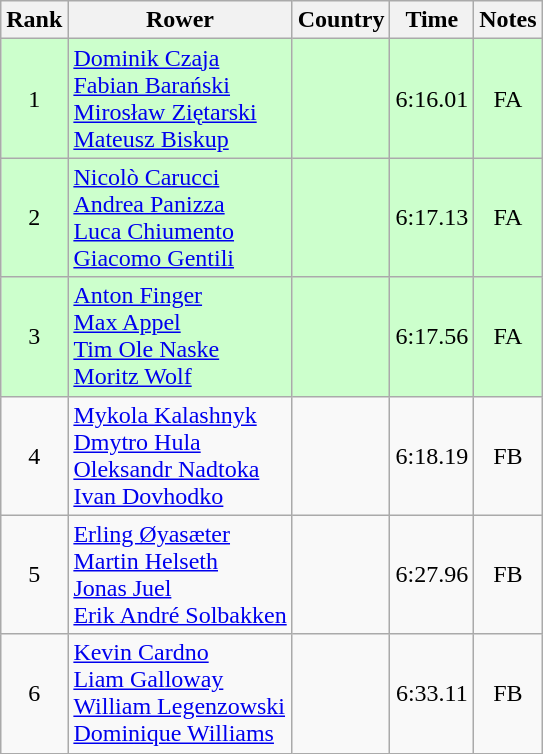<table class="wikitable" style="text-align:center">
<tr>
<th>Rank</th>
<th>Rower</th>
<th>Country</th>
<th>Time</th>
<th>Notes</th>
</tr>
<tr bgcolor=ccffcc>
<td>1</td>
<td align="left"><a href='#'>Dominik Czaja</a><br><a href='#'>Fabian Barański</a><br><a href='#'>Mirosław Ziętarski</a><br><a href='#'>Mateusz Biskup</a></td>
<td align="left"></td>
<td>6:16.01</td>
<td>FA</td>
</tr>
<tr bgcolor=ccffcc>
<td>2</td>
<td align="left"><a href='#'>Nicolò Carucci</a><br><a href='#'>Andrea Panizza</a><br><a href='#'>Luca Chiumento</a><br><a href='#'>Giacomo Gentili</a></td>
<td align="left"></td>
<td>6:17.13</td>
<td>FA</td>
</tr>
<tr bgcolor=ccffcc>
<td>3</td>
<td align="left"><a href='#'>Anton Finger</a><br><a href='#'>Max Appel</a><br><a href='#'>Tim Ole Naske </a><br><a href='#'>Moritz Wolf</a></td>
<td align="left"></td>
<td>6:17.56</td>
<td>FA</td>
</tr>
<tr>
<td>4</td>
<td align="left"><a href='#'>Mykola Kalashnyk</a><br><a href='#'>Dmytro Hula</a><br><a href='#'>Oleksandr Nadtoka</a><br><a href='#'>Ivan Dovhodko</a></td>
<td align="left"></td>
<td>6:18.19</td>
<td>FB</td>
</tr>
<tr>
<td>5</td>
<td align="left"><a href='#'>Erling Øyasæter</a><br><a href='#'>Martin Helseth</a><br><a href='#'>Jonas Juel</a><br><a href='#'>Erik André Solbakken</a></td>
<td align="left"></td>
<td>6:27.96</td>
<td>FB</td>
</tr>
<tr>
<td>6</td>
<td align="left"><a href='#'>Kevin Cardno</a><br><a href='#'>Liam Galloway</a><br><a href='#'>William Legenzowski</a><br><a href='#'>Dominique Williams</a></td>
<td align="left"></td>
<td>6:33.11</td>
<td>FB</td>
</tr>
</table>
